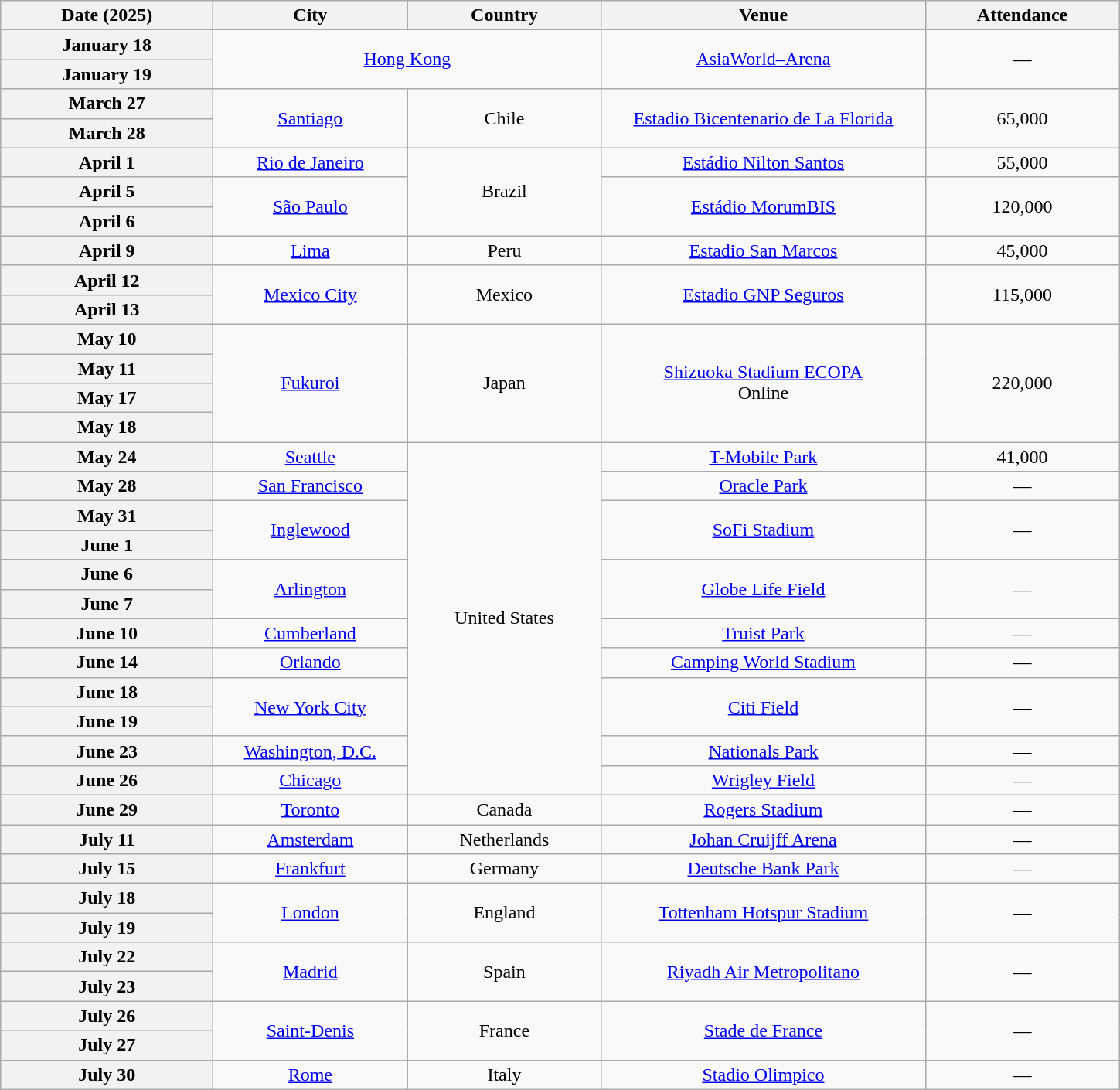<table class="wikitable plainrowheaders" style="text-align:center">
<tr>
<th scope="col" style="width:11em">Date (2025)</th>
<th scope="col" style="width:10em">City</th>
<th scope="col" style="width:10em">Country</th>
<th scope="col" style="width:17em">Venue</th>
<th scope="col" style="width:10em">Attendance</th>
</tr>
<tr>
<th scope="row" style="text-align:center">January 18</th>
<td rowspan="2" colspan="2"><a href='#'>Hong Kong</a></td>
<td rowspan="2"><a href='#'>AsiaWorld–Arena</a></td>
<td rowspan="2">—</td>
</tr>
<tr>
<th scope="row" style="text-align:center">January 19</th>
</tr>
<tr>
<th scope="row" style="text-align:center">March 27</th>
<td rowspan="2"><a href='#'>Santiago</a></td>
<td rowspan="2">Chile</td>
<td rowspan="2"><a href='#'>Estadio Bicentenario de La Florida</a></td>
<td rowspan="2">65,000</td>
</tr>
<tr>
<th scope="row" style="text-align:center">March 28</th>
</tr>
<tr>
<th scope="row" style="text-align:center">April 1</th>
<td><a href='#'>Rio de Janeiro</a></td>
<td rowspan="3">Brazil</td>
<td><a href='#'>Estádio Nilton Santos</a></td>
<td>55,000</td>
</tr>
<tr>
<th scope="row" style="text-align:center">April 5</th>
<td rowspan="2"><a href='#'>São Paulo</a></td>
<td rowspan="2"><a href='#'>Estádio MorumBIS</a></td>
<td rowspan="2">120,000</td>
</tr>
<tr>
<th scope="row" style="text-align:center">April 6</th>
</tr>
<tr>
<th scope="row" style="text-align:center">April 9</th>
<td><a href='#'>Lima</a></td>
<td>Peru</td>
<td><a href='#'>Estadio San Marcos</a></td>
<td>45,000</td>
</tr>
<tr>
<th scope="row" style="text-align:center">April 12</th>
<td rowspan="2"><a href='#'>Mexico City</a></td>
<td rowspan="2">Mexico</td>
<td rowspan="2"><a href='#'>Estadio GNP Seguros</a></td>
<td rowspan="2">115,000</td>
</tr>
<tr>
<th scope="row" style="text-align:center">April 13</th>
</tr>
<tr>
<th scope="row" style="text-align:center">May 10</th>
<td rowspan="4"><a href='#'>Fukuroi</a></td>
<td rowspan="4">Japan</td>
<td rowspan="4"><a href='#'>Shizuoka Stadium ECOPA</a><br>Online</td>
<td rowspan="4">220,000</td>
</tr>
<tr>
<th scope="row" style="text-align:center">May 11</th>
</tr>
<tr>
<th scope="row" style="text-align:center">May 17</th>
</tr>
<tr>
<th scope="row" style="text-align:center">May 18</th>
</tr>
<tr>
<th scope="row" style="text-align:center">May 24</th>
<td><a href='#'>Seattle</a></td>
<td rowspan="12">United States</td>
<td><a href='#'>T-Mobile Park</a></td>
<td>41,000</td>
</tr>
<tr>
<th scope="row" style="text-align:center">May 28</th>
<td><a href='#'>San Francisco</a></td>
<td><a href='#'>Oracle Park</a></td>
<td>—</td>
</tr>
<tr>
<th scope="row" style="text-align:center">May 31</th>
<td rowspan="2"><a href='#'>Inglewood</a></td>
<td rowspan="2"><a href='#'>SoFi Stadium</a></td>
<td rowspan="2">—</td>
</tr>
<tr>
<th scope="row" style="text-align:center">June 1</th>
</tr>
<tr>
<th scope="row" style="text-align:center">June 6</th>
<td rowspan="2"><a href='#'>Arlington</a></td>
<td rowspan="2"><a href='#'>Globe Life Field</a></td>
<td rowspan="2">—</td>
</tr>
<tr>
<th scope="row" style="text-align:center">June 7</th>
</tr>
<tr>
<th scope="row" style="text-align:center">June 10</th>
<td><a href='#'>Cumberland</a></td>
<td><a href='#'>Truist Park</a></td>
<td>—</td>
</tr>
<tr>
<th scope="row" style="text-align:center">June 14</th>
<td><a href='#'>Orlando</a></td>
<td><a href='#'>Camping World Stadium</a></td>
<td>—</td>
</tr>
<tr>
<th scope="row" style="text-align:center">June 18</th>
<td rowspan="2"><a href='#'>New York City</a></td>
<td rowspan="2"><a href='#'>Citi Field</a></td>
<td rowspan="2">—</td>
</tr>
<tr>
<th scope="row" style="text-align:center">June 19</th>
</tr>
<tr>
<th scope="row" style="text-align:center">June 23</th>
<td><a href='#'>Washington, D.C.</a></td>
<td><a href='#'>Nationals Park</a></td>
<td>—</td>
</tr>
<tr>
<th scope="row" style="text-align:center">June 26</th>
<td><a href='#'>Chicago</a></td>
<td><a href='#'>Wrigley Field</a></td>
<td>—</td>
</tr>
<tr>
<th scope="row" style="text-align:center">June 29</th>
<td><a href='#'>Toronto</a></td>
<td>Canada</td>
<td><a href='#'>Rogers Stadium</a></td>
<td>—</td>
</tr>
<tr>
<th scope="row" style="text-align:center">July 11</th>
<td><a href='#'>Amsterdam</a></td>
<td>Netherlands</td>
<td><a href='#'>Johan Cruijff Arena</a></td>
<td>—</td>
</tr>
<tr>
<th scope="row" style="text-align:center">July 15</th>
<td><a href='#'>Frankfurt</a></td>
<td>Germany</td>
<td><a href='#'>Deutsche Bank Park</a></td>
<td>—</td>
</tr>
<tr>
<th scope="row" style="text-align:center">July 18</th>
<td rowspan="2"><a href='#'>London</a></td>
<td rowspan="2">England</td>
<td rowspan="2"><a href='#'>Tottenham Hotspur Stadium</a></td>
<td rowspan="2">—</td>
</tr>
<tr>
<th scope="row" style="text-align:center">July 19</th>
</tr>
<tr>
<th scope="row" style="text-align:center">July 22</th>
<td rowspan="2"><a href='#'>Madrid</a></td>
<td rowspan="2">Spain</td>
<td rowspan="2"><a href='#'>Riyadh Air Metropolitano</a></td>
<td rowspan="2">—</td>
</tr>
<tr>
<th scope="row" style="text-align:center">July 23</th>
</tr>
<tr>
<th scope="row" style="text-align:center">July 26</th>
<td rowspan="2"><a href='#'>Saint-Denis</a></td>
<td rowspan="2">France</td>
<td rowspan="2"><a href='#'>Stade de France</a></td>
<td rowspan="2">—</td>
</tr>
<tr>
<th scope="row" style="text-align:center">July 27</th>
</tr>
<tr>
<th scope="row" style="text-align:center">July 30</th>
<td><a href='#'>Rome</a></td>
<td>Italy</td>
<td><a href='#'>Stadio Olimpico</a></td>
<td>—</td>
</tr>
</table>
